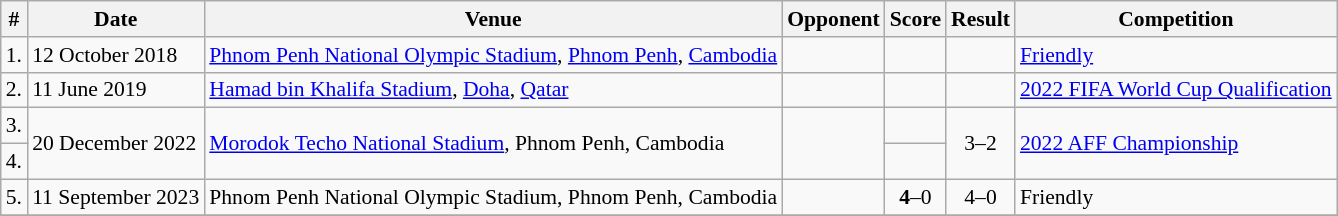<table class="wikitable" style="font-size:90%">
<tr>
<th>#</th>
<th>Date</th>
<th>Venue</th>
<th>Opponent</th>
<th>Score</th>
<th>Result</th>
<th>Competition</th>
</tr>
<tr>
<td>1.</td>
<td>12 October 2018</td>
<td><a href='#'>Phnom Penh National Olympic Stadium</a>, <a href='#'>Phnom Penh</a>, <a href='#'>Cambodia</a></td>
<td></td>
<td></td>
<td></td>
<td><a href='#'>Friendly</a></td>
</tr>
<tr>
<td>2.</td>
<td>11 June 2019</td>
<td><a href='#'>Hamad bin Khalifa Stadium</a>, <a href='#'>Doha</a>, <a href='#'>Qatar</a></td>
<td></td>
<td></td>
<td></td>
<td><a href='#'>2022 FIFA World Cup Qualification</a></td>
</tr>
<tr>
<td>3.</td>
<td rowspan=2>20 December 2022</td>
<td rowspan=2><a href='#'>Morodok Techo National Stadium</a>, Phnom Penh, Cambodia</td>
<td rowspan=2></td>
<td></td>
<td rowspan=2 align=center>3–2</td>
<td rowspan=2><a href='#'>2022 AFF Championship</a></td>
</tr>
<tr>
<td>4.</td>
<td></td>
</tr>
<tr>
<td>5.</td>
<td>11 September 2023</td>
<td>Phnom Penh National Olympic Stadium, Phnom Penh, Cambodia</td>
<td></td>
<td align=center><strong>4</strong>–0</td>
<td align=center>4–0</td>
<td>Friendly</td>
</tr>
<tr>
</tr>
</table>
